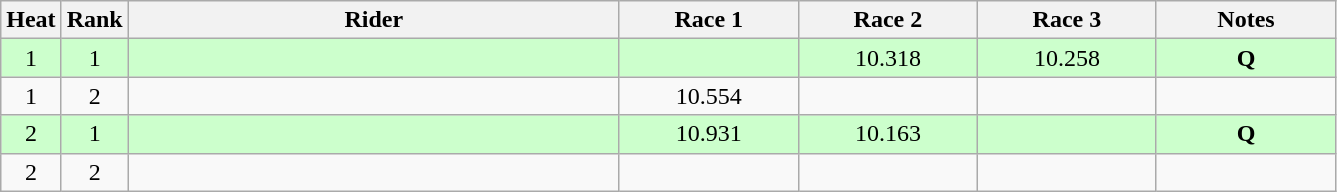<table class="wikitable sortable" style="text-align:center;">
<tr>
<th>Heat</th>
<th>Rank</th>
<th style="width:20em;">Rider</th>
<th style="width:7em;">Race 1</th>
<th style="width:7em;">Race 2</th>
<th style="width:7em;">Race 3</th>
<th style="width:7em;">Notes</th>
</tr>
<tr bgcolor=ccffcc>
<td>1</td>
<td>1</td>
<td align=left></td>
<td></td>
<td>10.318</td>
<td>10.258</td>
<td><strong>Q</strong></td>
</tr>
<tr>
<td>1</td>
<td>2</td>
<td align=left></td>
<td>10.554</td>
<td></td>
<td></td>
<td></td>
</tr>
<tr bgcolor=ccffcc>
<td>2</td>
<td>1</td>
<td align=left></td>
<td>10.931</td>
<td>10.163</td>
<td></td>
<td><strong>Q</strong></td>
</tr>
<tr>
<td>2</td>
<td>2</td>
<td align=left></td>
<td></td>
<td></td>
<td></td>
<td></td>
</tr>
</table>
